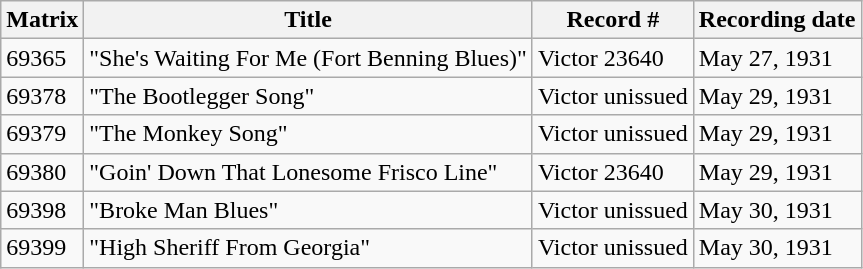<table class=wikitable>
<tr>
<th>Matrix</th>
<th>Title</th>
<th>Record #</th>
<th>Recording date</th>
</tr>
<tr>
<td>69365</td>
<td>"She's Waiting For Me (Fort Benning Blues)"</td>
<td>Victor 23640</td>
<td>May 27, 1931</td>
</tr>
<tr>
<td>69378</td>
<td>"The Bootlegger Song"</td>
<td>Victor unissued</td>
<td>May 29, 1931</td>
</tr>
<tr>
<td>69379</td>
<td>"The Monkey Song"</td>
<td>Victor unissued</td>
<td>May 29, 1931</td>
</tr>
<tr>
<td>69380</td>
<td>"Goin' Down That Lonesome Frisco Line"</td>
<td>Victor 23640</td>
<td>May 29, 1931</td>
</tr>
<tr>
<td>69398</td>
<td>"Broke Man Blues"</td>
<td>Victor unissued</td>
<td>May 30, 1931</td>
</tr>
<tr>
<td>69399</td>
<td>"High Sheriff From Georgia"</td>
<td>Victor unissued</td>
<td>May 30, 1931</td>
</tr>
</table>
